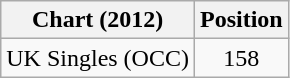<table class="wikitable plainrowheaders">
<tr>
<th>Chart (2012)</th>
<th>Position</th>
</tr>
<tr>
<td>UK Singles (OCC)</td>
<td style="text-align:center">158</td>
</tr>
</table>
